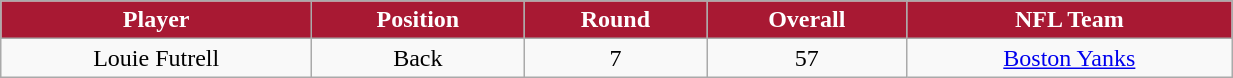<table class="wikitable" width="65%">
<tr align="center"  style="background:#A81933;color:#FFFFFF;">
<td><strong>Player</strong></td>
<td><strong>Position</strong></td>
<td><strong>Round</strong></td>
<td><strong>Overall</strong></td>
<td><strong>NFL Team</strong></td>
</tr>
<tr align="center" bgcolor="">
<td>Louie Futrell</td>
<td>Back</td>
<td>7</td>
<td>57</td>
<td><a href='#'>Boston Yanks</a></td>
</tr>
</table>
